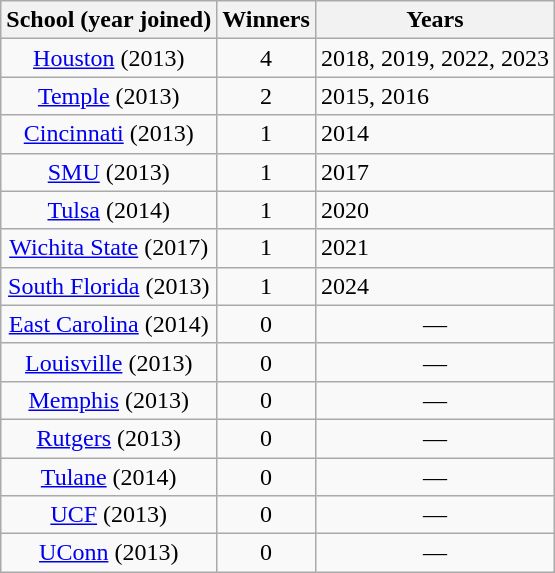<table class="wikitable">
<tr>
<th>School (year joined)</th>
<th>Winners</th>
<th>Years</th>
</tr>
<tr style="text-align:center;">
<td><a href='#'>Houston</a> (2013)</td>
<td>4</td>
<td style="text-align:left;">2018, 2019, 2022, 2023</td>
</tr>
<tr style="text-align:center;">
<td><a href='#'>Temple</a> (2013)</td>
<td>2</td>
<td style="text-align:left;">2015, 2016</td>
</tr>
<tr style="text-align:center;">
<td><a href='#'>Cincinnati</a> (2013)</td>
<td>1</td>
<td style="text-align:left;">2014</td>
</tr>
<tr style="text-align:center;">
<td><a href='#'>SMU</a> (2013)</td>
<td>1</td>
<td style="text-align:left;">2017</td>
</tr>
<tr style="text-align:center;">
<td><a href='#'>Tulsa</a> (2014)</td>
<td>1</td>
<td style="text-align:left;">2020</td>
</tr>
<tr style="text-align:center;">
<td><a href='#'>Wichita State</a> (2017)</td>
<td>1</td>
<td style="text-align:left;">2021</td>
</tr>
<tr style="text-align:center;">
<td><a href='#'>South Florida</a> (2013)</td>
<td>1</td>
<td style="text-align:left;">2024</td>
</tr>
<tr style="text-align:center;">
<td><a href='#'>East Carolina</a> (2014)</td>
<td>0</td>
<td>—</td>
</tr>
<tr style="text-align:center;">
<td><a href='#'>Louisville</a> (2013)</td>
<td>0</td>
<td>—</td>
</tr>
<tr style="text-align:center;">
<td><a href='#'>Memphis</a> (2013)</td>
<td>0</td>
<td>—</td>
</tr>
<tr style="text-align:center;">
<td><a href='#'>Rutgers</a> (2013)</td>
<td>0</td>
<td>—</td>
</tr>
<tr style="text-align:center;">
<td><a href='#'>Tulane</a> (2014)</td>
<td>0</td>
<td>—</td>
</tr>
<tr style="text-align:center;">
<td><a href='#'>UCF</a> (2013)</td>
<td>0</td>
<td>—</td>
</tr>
<tr style="text-align:center;">
<td><a href='#'>UConn</a> (2013)</td>
<td>0</td>
<td>—</td>
</tr>
</table>
